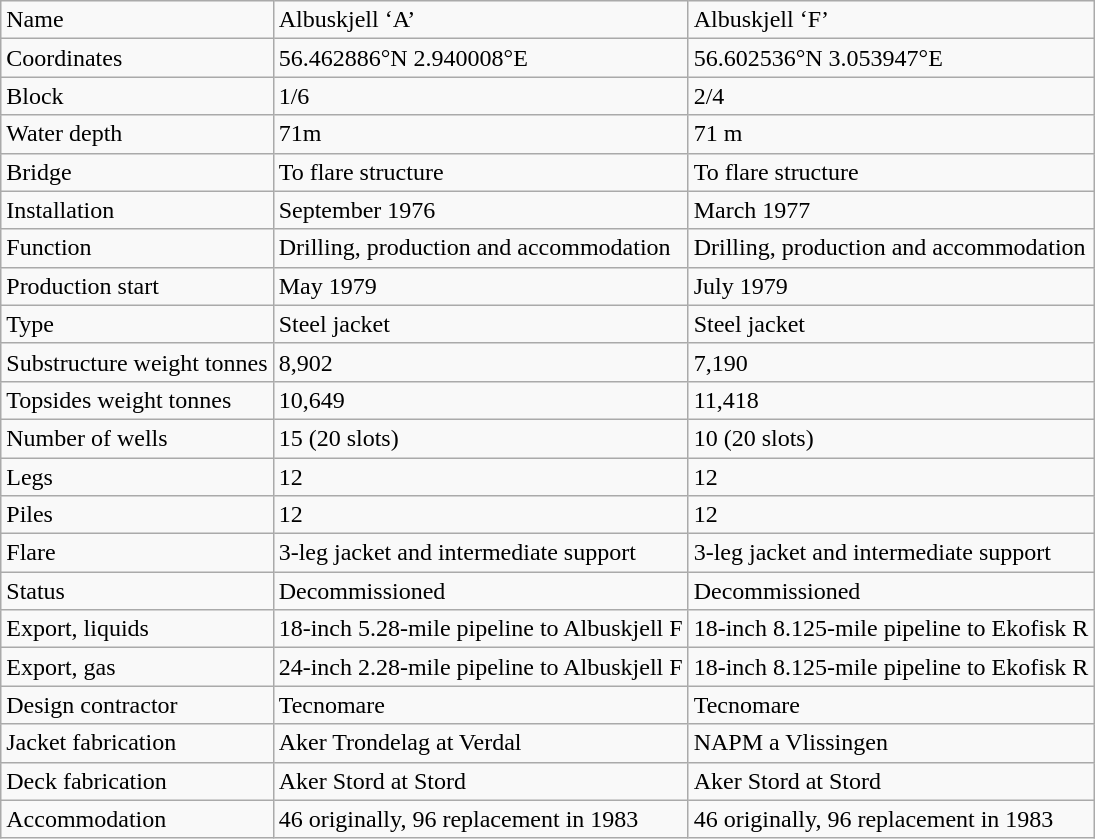<table class="wikitable">
<tr>
<td>Name</td>
<td>Albuskjell ‘A’</td>
<td>Albuskjell ‘F’</td>
</tr>
<tr>
<td>Coordinates</td>
<td>56.462886°N 2.940008°E</td>
<td>56.602536°N 3.053947°E</td>
</tr>
<tr>
<td>Block</td>
<td>1/6</td>
<td>2/4</td>
</tr>
<tr>
<td>Water depth</td>
<td>71m</td>
<td>71 m</td>
</tr>
<tr>
<td>Bridge</td>
<td>To flare structure</td>
<td>To flare structure</td>
</tr>
<tr>
<td>Installation</td>
<td>September 1976</td>
<td>March 1977</td>
</tr>
<tr>
<td>Function</td>
<td>Drilling, production and accommodation</td>
<td>Drilling, production and accommodation</td>
</tr>
<tr>
<td>Production start</td>
<td>May 1979</td>
<td>July 1979</td>
</tr>
<tr>
<td>Type</td>
<td>Steel jacket</td>
<td>Steel jacket</td>
</tr>
<tr>
<td>Substructure weight tonnes</td>
<td>8,902</td>
<td>7,190</td>
</tr>
<tr>
<td>Topsides weight tonnes</td>
<td>10,649</td>
<td>11,418</td>
</tr>
<tr>
<td>Number of wells</td>
<td>15 (20 slots)</td>
<td>10 (20 slots)</td>
</tr>
<tr>
<td>Legs</td>
<td>12</td>
<td>12</td>
</tr>
<tr>
<td>Piles</td>
<td>12</td>
<td>12</td>
</tr>
<tr>
<td>Flare</td>
<td>3-leg jacket and intermediate  support</td>
<td>3-leg jacket and intermediate  support</td>
</tr>
<tr>
<td>Status</td>
<td>Decommissioned</td>
<td>Decommissioned</td>
</tr>
<tr>
<td>Export, liquids</td>
<td>18-inch 5.28-mile pipeline to Albuskjell  F</td>
<td>18-inch 8.125-mile pipeline to Ekofisk  R</td>
</tr>
<tr>
<td>Export, gas</td>
<td>24-inch 2.28-mile pipeline to Albuskjell  F</td>
<td>18-inch 8.125-mile pipeline to Ekofisk  R</td>
</tr>
<tr>
<td>Design contractor</td>
<td>Tecnomare</td>
<td>Tecnomare</td>
</tr>
<tr>
<td>Jacket fabrication</td>
<td>Aker Trondelag at Verdal</td>
<td>NAPM a Vlissingen</td>
</tr>
<tr>
<td>Deck fabrication</td>
<td>Aker Stord at Stord</td>
<td>Aker Stord at Stord</td>
</tr>
<tr>
<td>Accommodation</td>
<td>46 originally, 96 replacement in 1983</td>
<td>46 originally, 96 replacement in 1983</td>
</tr>
</table>
